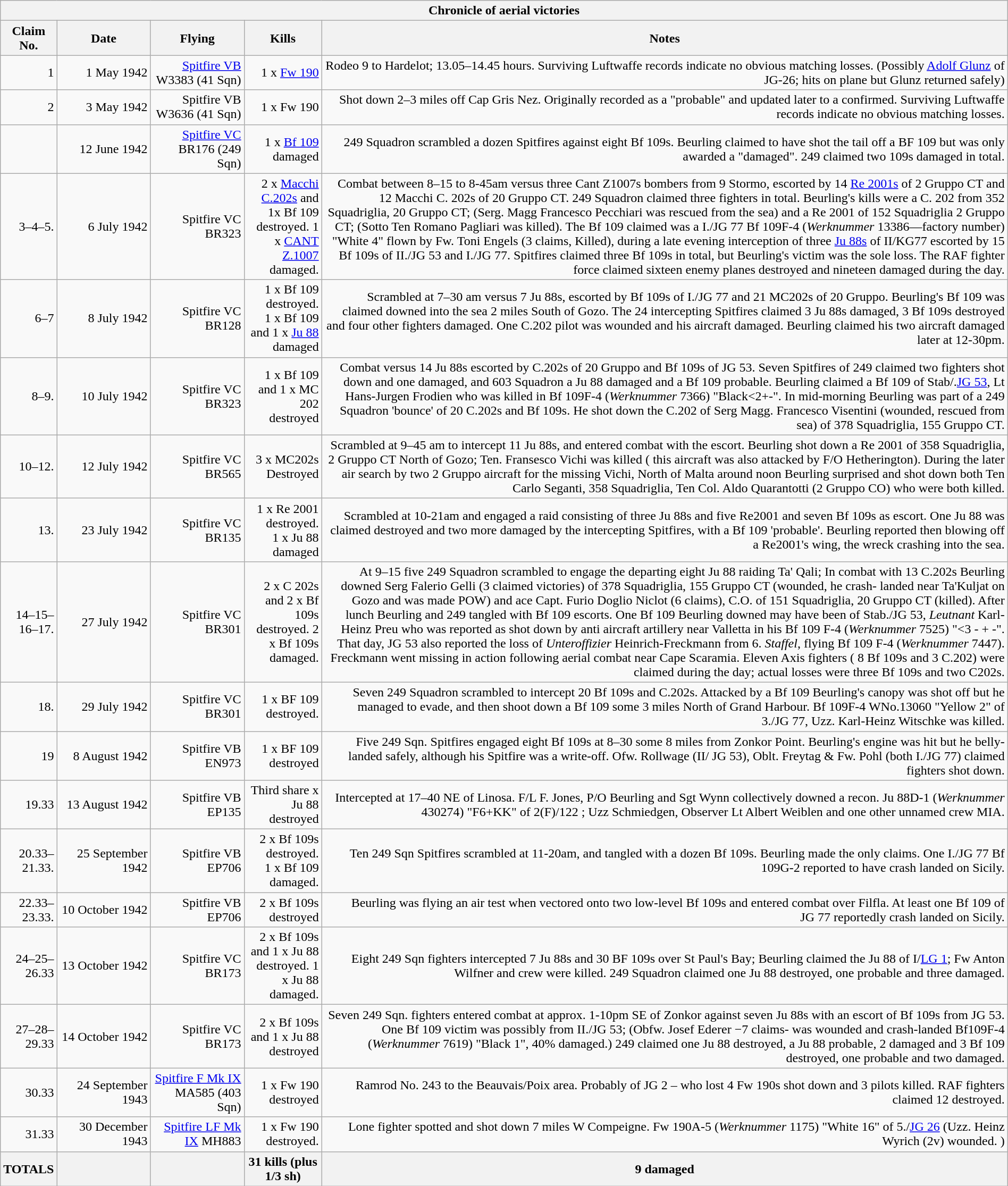<table class="wikitable plainrowheaders collapsible collapsed" style="margin-left: auto; margin-right: auto; border: none; text-align:right; width: 100%;">
<tr>
<th colspan="5">Chronicle of aerial victories</th>
</tr>
<tr>
<th width="40" align=center>Claim No.</th>
<th width="110" align=center>Date</th>
<th width="110" align=center>Flying</th>
<th width="90" align=center>Kills</th>
<th align=center>Notes</th>
</tr>
<tr>
<td>1</td>
<td>1 May 1942</td>
<td><a href='#'>Spitfire VB</a> W3383 (41 Sqn)</td>
<td>1 x <a href='#'>Fw 190</a></td>
<td>Rodeo 9 to Hardelot; 13.05–14.45 hours. Surviving Luftwaffe records indicate no obvious matching losses. (Possibly <a href='#'>Adolf Glunz</a> of JG-26; hits on plane but Glunz returned safely)</td>
</tr>
<tr>
<td>2</td>
<td>3 May 1942</td>
<td>Spitfire VB W3636 (41 Sqn)</td>
<td>1 x Fw 190</td>
<td>Shot down 2–3 miles off Cap Gris Nez. Originally recorded as a "probable" and updated later to a confirmed. Surviving Luftwaffe records indicate no obvious matching losses.</td>
</tr>
<tr>
<td></td>
<td>12 June 1942</td>
<td><a href='#'>Spitfire VC</a> BR176 (249 Sqn)</td>
<td>1 x <a href='#'>Bf 109</a> damaged</td>
<td>249 Squadron scrambled a dozen Spitfires against eight Bf 109s. Beurling claimed to have shot the tail off a BF 109 but was only awarded a "damaged". 249 claimed two 109s damaged in total.</td>
</tr>
<tr>
<td>3–4–5.</td>
<td>6 July 1942</td>
<td>Spitfire VC BR323</td>
<td>2 x <a href='#'>Macchi C.202s</a> and 1x Bf 109 destroyed. 1 x <a href='#'>CANT Z.1007</a> damaged.</td>
<td>Combat between 8–15 to 8-45am versus three Cant Z1007s bombers from 9 Stormo, escorted by 14 <a href='#'>Re 2001s</a> of 2 Gruppo CT and 12 Macchi C. 202s of 20 Gruppo CT.  249 Squadron claimed three fighters in total. Beurling's kills were a C. 202 from 352 Squadriglia, 20 Gruppo CT; (Serg. Magg Francesco Pecchiari was rescued from the sea) and a Re 2001 of 152 Squadriglia 2 Gruppo CT; (Sotto Ten Romano Pagliari was killed). The Bf 109 claimed was a I./JG 77 Bf 109F-4 (<em>Werknummer</em> 13386—factory number) "White 4" flown by Fw. Toni Engels (3 claims, Killed), during a late evening interception of three <a href='#'>Ju 88s</a> of II/KG77 escorted by 15 Bf 109s of II./JG 53 and I./JG 77. Spitfires claimed three Bf 109s in total, but Beurling's victim was the sole loss. The RAF fighter force claimed sixteen enemy planes destroyed and nineteen damaged during the day.</td>
</tr>
<tr>
<td>6–7</td>
<td>8 July 1942</td>
<td>Spitfire VC BR128</td>
<td>1 x Bf 109 destroyed.<br> 1 x Bf 109 and 1 x <a href='#'>Ju 88</a> damaged</td>
<td>Scrambled at 7–30 am versus 7 Ju 88s, escorted by Bf 109s of I./JG 77 and 21 MC202s of 20 Gruppo. Beurling's Bf 109 was claimed downed into the sea 2 miles South of Gozo. The 24 intercepting Spitfires claimed 3 Ju 88s damaged, 3 Bf 109s destroyed and four other fighters damaged. One C.202 pilot was wounded and his aircraft damaged. Beurling claimed his two aircraft damaged later at 12-30pm.</td>
</tr>
<tr>
<td>8–9.</td>
<td>10 July 1942</td>
<td>Spitfire VC BR323</td>
<td>1 x Bf 109 and 1 x MC 202 destroyed</td>
<td>Combat versus 14 Ju 88s escorted by C.202s of 20 Gruppo and Bf 109s of JG 53. Seven Spitfires of 249 claimed two fighters shot down and one damaged, and 603 Squadron a Ju 88 damaged and a Bf 109 probable. Beurling claimed a Bf 109 of Stab/.<a href='#'>JG 53</a>, Lt Hans-Jurgen Frodien who was killed in Bf 109F-4 (<em>Werknummer</em> 7366) "Black<2+-". In mid-morning Beurling was part of a 249 Squadron 'bounce' of 20 C.202s and Bf 109s. He shot down the C.202 of Serg Magg. Francesco Visentini (wounded, rescued from sea) of 378 Squadriglia, 155 Gruppo CT.</td>
</tr>
<tr>
<td>10–12.</td>
<td>12 July 1942</td>
<td>Spitfire VC BR565</td>
<td>3 x MC202s Destroyed</td>
<td>Scrambled at 9–45 am to intercept 11 Ju 88s, and entered combat with the escort. Beurling shot down a Re 2001 of 358 Squadriglia, 2 Gruppo CT North of Gozo; Ten. Fransesco Vichi was killed ( this aircraft was also attacked by F/O Hetherington).  During the later air search by two 2 Gruppo aircraft for the missing Vichi, North of Malta around noon Beurling surprised and shot down both Ten Carlo Seganti, 358 Squadriglia, Ten Col. Aldo Quarantotti (2 Gruppo CO) who were both killed.</td>
</tr>
<tr>
<td>13.</td>
<td>23 July 1942</td>
<td>Spitfire VC BR135</td>
<td>1 x Re 2001 destroyed.<br> 1 x Ju 88 damaged</td>
<td>Scrambled at 10-21am and engaged a raid consisting of three Ju 88s and five Re2001 and seven Bf 109s as escort. One Ju 88 was claimed destroyed and two more damaged by the intercepting Spitfires, with a Bf 109 'probable'. Beurling reported then blowing off a Re2001's wing, the wreck crashing into the sea.</td>
</tr>
<tr>
<td>14–15–16–17.</td>
<td>27 July 1942</td>
<td>Spitfire VC BR301</td>
<td>2 x C 202s and 2 x Bf 109s destroyed.  2 x Bf 109s damaged.</td>
<td>At 9–15 five 249 Squadron scrambled to engage the departing eight Ju 88 raiding Ta' Qali; In combat with 13 C.202s Beurling downed Serg Falerio Gelli (3 claimed victories) of 378 Squadriglia, 155 Gruppo CT (wounded, he crash- landed near Ta'Kuljat on Gozo and was made POW) and ace Capt. Furio Doglio Niclot (6 claims), C.O. of 151 Squadriglia, 20 Gruppo CT (killed).  After lunch Beurling and 249 tangled with Bf 109 escorts. One Bf 109 Beurling downed may have been of Stab./JG 53, <em>Leutnant</em> Karl-Heinz Preu who was reported as shot down by anti aircraft artillery near Valletta in his Bf 109 F-4 (<em>Werknummer</em> 7525) "<3 - + -". That day, JG 53 also reported the loss of <em>Unteroffizier</em> Heinrich-Freckmann from 6. <em>Staffel</em>, flying Bf 109 F-4 (<em>Werknummer</em> 7447). Freckmann went missing in action following aerial combat near Cape Scaramia. Eleven Axis fighters ( 8 Bf 109s and 3 C.202) were claimed during the day; actual losses were three Bf 109s and two C202s.</td>
</tr>
<tr>
<td>18.</td>
<td>29 July 1942</td>
<td>Spitfire VC BR301</td>
<td>1 x BF 109 destroyed.</td>
<td>Seven 249 Squadron scrambled to intercept 20 Bf 109s and C.202s.  Attacked by a Bf 109 Beurling's canopy was shot off but he managed to evade, and then shoot down a Bf 109 some 3 miles North of Grand Harbour. Bf 109F-4 WNo.13060 "Yellow 2" of 3./JG 77, Uzz. Karl-Heinz Witschke was killed.</td>
</tr>
<tr>
<td>19</td>
<td>8 August 1942</td>
<td>Spitfire VB EN973</td>
<td>1 x BF 109 destroyed</td>
<td>Five 249 Sqn. Spitfires engaged eight Bf 109s at 8–30 some 8 miles from Zonkor Point. Beurling's engine was hit but he belly-landed safely, although his Spitfire was a write-off. Ofw. Rollwage (II/ JG 53), Oblt. Freytag & Fw. Pohl (both I./JG 77) claimed fighters shot down.</td>
</tr>
<tr>
<td>19.33</td>
<td>13 August 1942</td>
<td>Spitfire VB EP135</td>
<td>Third share x Ju 88 destroyed</td>
<td>Intercepted at 17–40 NE of Linosa. F/L F. Jones, P/O Beurling and Sgt Wynn collectively downed a recon. Ju 88D-1 (<em>Werknummer</em> 430274) "F6+KK"  of 2(F)/122 ; Uzz Schmiedgen, Observer Lt Albert Weiblen and one other unnamed crew MIA.</td>
</tr>
<tr>
<td>20.33–21.33.</td>
<td>25 September 1942</td>
<td>Spitfire VB EP706</td>
<td>2 x Bf 109s destroyed.<br> 1 x Bf 109 damaged.</td>
<td>Ten 249 Sqn Spitfires scrambled at 11-20am, and tangled with a dozen Bf 109s. Beurling made the only claims. One I./JG 77 Bf 109G-2 reported to have crash landed on Sicily.</td>
</tr>
<tr>
<td>22.33–23.33.</td>
<td>10 October 1942</td>
<td>Spitfire VB EP706</td>
<td>2 x Bf 109s destroyed</td>
<td>Beurling was flying an air test when vectored onto two low-level Bf 109s and entered combat over Filfla. At least one Bf 109 of JG 77 reportedly crash landed on Sicily.</td>
</tr>
<tr>
<td>24–25–26.33</td>
<td>13 October 1942</td>
<td>Spitfire VC BR173</td>
<td>2 x Bf 109s and 1 x Ju 88 destroyed. 1 x Ju 88 damaged.</td>
<td>Eight 249 Sqn fighters intercepted 7 Ju 88s and 30 BF 109s over St Paul's Bay; Beurling claimed the Ju 88 of I/<a href='#'>LG 1</a>; Fw Anton Wilfner and crew were killed. 249 Squadron claimed one Ju 88 destroyed, one probable and three damaged.</td>
</tr>
<tr>
<td>27–28–29.33</td>
<td>14 October 1942</td>
<td>Spitfire VC BR173</td>
<td>2 x Bf 109s and 1 x Ju 88 destroyed</td>
<td>Seven 249 Sqn. fighters entered combat at approx. 1-10pm SE of Zonkor against seven Ju 88s with an escort of Bf 109s from JG 53. One Bf 109 victim was possibly from II./JG 53; (Obfw. Josef Ederer −7 claims- was wounded and crash-landed Bf109F-4 (<em>Werknummer</em> 7619) "Black 1", 40% damaged.) 249 claimed one Ju 88 destroyed, a Ju 88 probable, 2 damaged and 3 Bf 109 destroyed, one probable and two damaged.</td>
</tr>
<tr>
<td>30.33</td>
<td>24 September 1943</td>
<td><a href='#'>Spitfire F Mk IX</a> MA585 (403 Sqn)</td>
<td>1 x Fw 190 destroyed</td>
<td>Ramrod No. 243 to the Beauvais/Poix area. Probably of JG 2 – who lost 4 Fw 190s shot down and 3 pilots killed. RAF fighters claimed 12 destroyed.</td>
</tr>
<tr>
<td>31.33</td>
<td>30 December 1943</td>
<td><a href='#'>Spitfire LF Mk IX</a> MH883</td>
<td>1 x Fw 190 destroyed.</td>
<td>Lone fighter spotted and shot down 7 miles W Compeigne. Fw 190A-5 (<em>Werknummer</em> 1175) "White 16" of 5./<a href='#'>JG 26</a> (Uzz. Heinz Wyrich (2v) wounded. )</td>
</tr>
<tr>
<th align=center>TOTALS</th>
<th></th>
<th></th>
<th>31 kills (plus 1/3 sh)</th>
<th>9 damaged</th>
</tr>
<tr>
</tr>
</table>
